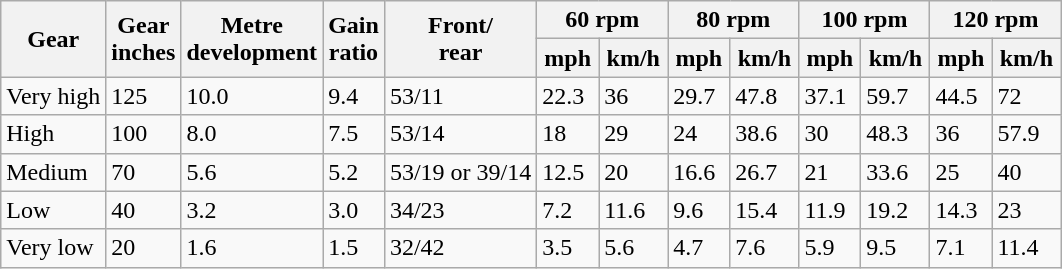<table class="wikitable">
<tr>
<th rowspan=2>Gear</th>
<th rowspan=2>Gear<br>inches</th>
<th rowspan=2>Metre<br>development</th>
<th rowspan=2>Gain<br>ratio</th>
<th rowspan=2>Front/<br>rear</th>
<th colspan=2 width="80">60 rpm</th>
<th colspan=2 width="80">80 rpm</th>
<th colspan=2 width="80">100 rpm</th>
<th colspan=2 width="80">120 rpm</th>
</tr>
<tr>
<th>mph</th>
<th>km/h</th>
<th>mph</th>
<th>km/h</th>
<th>mph</th>
<th>km/h</th>
<th>mph</th>
<th>km/h</th>
</tr>
<tr>
<td>Very high</td>
<td>125</td>
<td>10.0</td>
<td>9.4</td>
<td>53/11</td>
<td>22.3</td>
<td>36</td>
<td>29.7</td>
<td>47.8</td>
<td>37.1</td>
<td>59.7</td>
<td>44.5</td>
<td>72</td>
</tr>
<tr>
<td>High</td>
<td>100</td>
<td>8.0</td>
<td>7.5</td>
<td>53/14</td>
<td>18</td>
<td>29</td>
<td>24</td>
<td>38.6</td>
<td>30</td>
<td>48.3</td>
<td>36</td>
<td>57.9</td>
</tr>
<tr>
<td>Medium</td>
<td>70</td>
<td>5.6</td>
<td>5.2</td>
<td>53/19 or 39/14</td>
<td>12.5</td>
<td>20</td>
<td>16.6</td>
<td>26.7</td>
<td>21</td>
<td>33.6</td>
<td>25</td>
<td>40</td>
</tr>
<tr>
<td>Low</td>
<td>40</td>
<td>3.2</td>
<td>3.0</td>
<td>34/23</td>
<td>7.2</td>
<td>11.6</td>
<td>9.6</td>
<td>15.4</td>
<td>11.9</td>
<td>19.2</td>
<td>14.3</td>
<td>23</td>
</tr>
<tr>
<td>Very low</td>
<td>20</td>
<td>1.6</td>
<td>1.5</td>
<td>32/42</td>
<td>3.5</td>
<td>5.6</td>
<td>4.7</td>
<td>7.6</td>
<td>5.9</td>
<td>9.5</td>
<td>7.1</td>
<td>11.4</td>
</tr>
</table>
